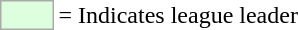<table>
<tr>
<td style="background:#DDFFDD; border:1px solid #aaa; width:2em;"></td>
<td>= Indicates league leader</td>
</tr>
</table>
